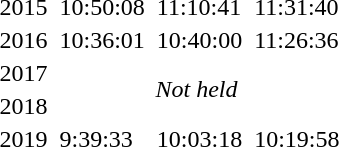<table>
<tr>
<td>2015</td>
<td></td>
<td>10:50:08</td>
<td></td>
<td>11:10:41</td>
<td></td>
<td>11:31:40</td>
</tr>
<tr>
<td>2016</td>
<td></td>
<td>10:36:01</td>
<td></td>
<td>10:40:00</td>
<td></td>
<td>11:26:36</td>
</tr>
<tr>
<td>2017</td>
<td colspan=6 rowspan=2 align="center"><em>Not held</em></td>
</tr>
<tr>
<td>2018</td>
</tr>
<tr>
<td>2019</td>
<td></td>
<td>9:39:33</td>
<td></td>
<td>10:03:18</td>
<td></td>
<td>10:19:58</td>
</tr>
</table>
